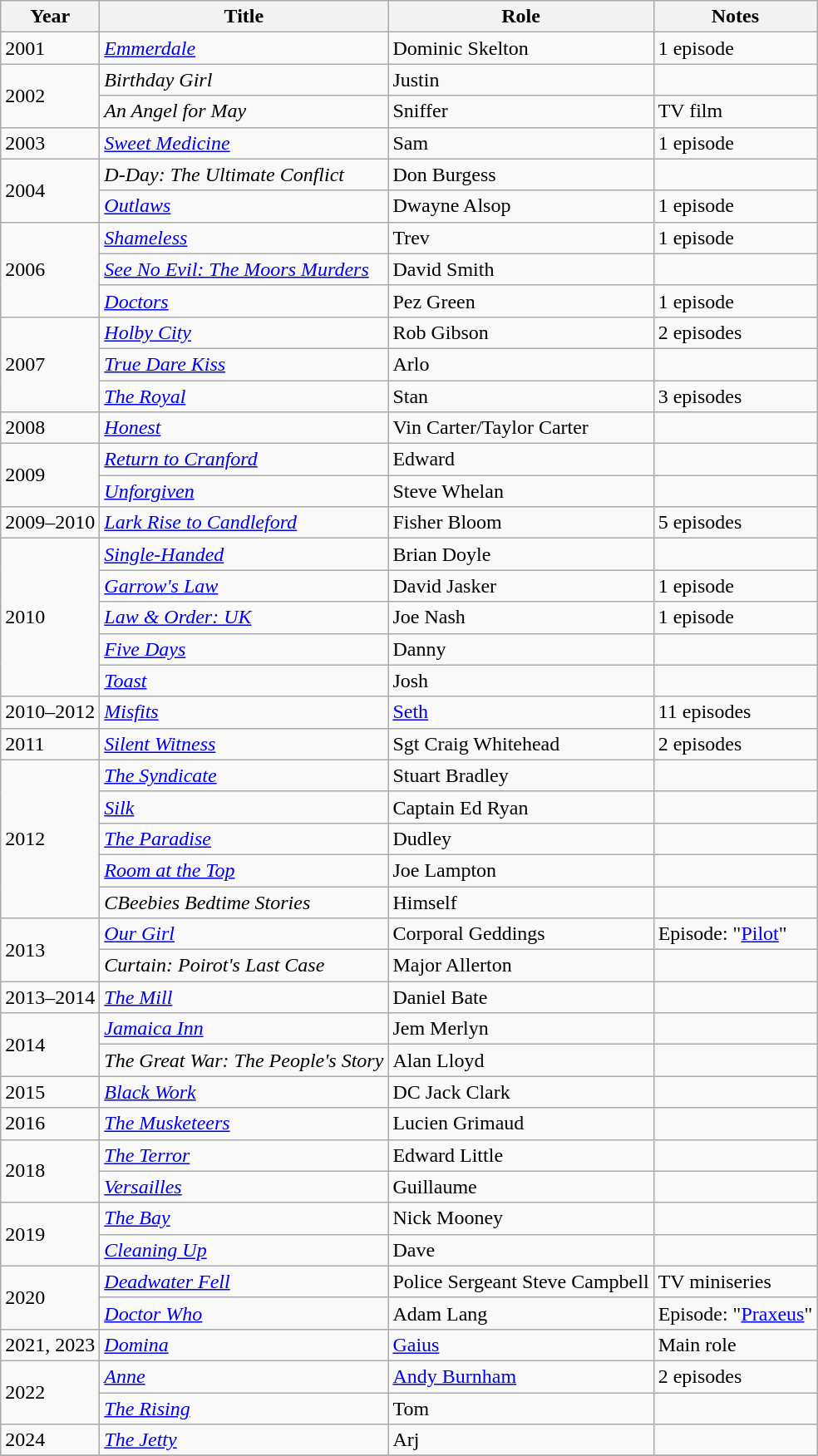<table class="wikitable sortable">
<tr>
<th>Year</th>
<th>Title</th>
<th>Role</th>
<th class="unsortable">Notes</th>
</tr>
<tr>
<td>2001</td>
<td><em><a href='#'>Emmerdale</a></em></td>
<td>Dominic Skelton</td>
<td>1 episode</td>
</tr>
<tr>
<td rowspan="2">2002</td>
<td><em>Birthday Girl</em></td>
<td>Justin</td>
<td></td>
</tr>
<tr>
<td><em>An Angel for May</em></td>
<td>Sniffer</td>
<td>TV film</td>
</tr>
<tr>
<td>2003</td>
<td><em><a href='#'>Sweet Medicine</a></em></td>
<td>Sam</td>
<td>1 episode</td>
</tr>
<tr>
<td rowspan="2">2004</td>
<td><em>D-Day: The Ultimate Conflict</em></td>
<td>Don Burgess </td>
<td></td>
</tr>
<tr>
<td><em><a href='#'>Outlaws</a></em></td>
<td>Dwayne Alsop</td>
<td>1 episode</td>
</tr>
<tr>
<td rowspan="3">2006</td>
<td><em><a href='#'>Shameless</a></em></td>
<td>Trev</td>
<td>1 episode</td>
</tr>
<tr>
<td><em><a href='#'>See No Evil: The Moors Murders</a></em></td>
<td>David Smith</td>
<td></td>
</tr>
<tr>
<td><em><a href='#'>Doctors</a></em></td>
<td>Pez Green</td>
<td>1 episode</td>
</tr>
<tr>
<td rowspan="3">2007</td>
<td><em><a href='#'>Holby City</a></em></td>
<td>Rob Gibson</td>
<td>2 episodes</td>
</tr>
<tr>
<td><em><a href='#'>True Dare Kiss</a></em></td>
<td>Arlo</td>
<td></td>
</tr>
<tr>
<td><em><a href='#'>The Royal</a></em></td>
<td>Stan</td>
<td>3 episodes</td>
</tr>
<tr>
<td>2008</td>
<td><em><a href='#'>Honest</a></em></td>
<td>Vin Carter/Taylor Carter</td>
<td></td>
</tr>
<tr>
<td rowspan="2">2009</td>
<td><em><a href='#'>Return to Cranford</a></em></td>
<td>Edward</td>
<td></td>
</tr>
<tr>
<td><em><a href='#'>Unforgiven</a></em></td>
<td>Steve Whelan</td>
<td></td>
</tr>
<tr>
<td>2009–2010</td>
<td><em><a href='#'>Lark Rise to Candleford</a></em></td>
<td>Fisher Bloom</td>
<td>5 episodes</td>
</tr>
<tr>
<td rowspan="5">2010</td>
<td><em><a href='#'>Single-Handed</a></em></td>
<td>Brian Doyle</td>
<td></td>
</tr>
<tr>
<td><em><a href='#'>Garrow's Law</a></em></td>
<td>David Jasker</td>
<td>1 episode</td>
</tr>
<tr>
<td><em><a href='#'>Law & Order: UK</a></em></td>
<td>Joe Nash</td>
<td>1 episode</td>
</tr>
<tr>
<td><em><a href='#'>Five Days</a></em></td>
<td>Danny</td>
<td></td>
</tr>
<tr>
<td><em><a href='#'>Toast</a></em></td>
<td>Josh</td>
<td></td>
</tr>
<tr>
<td>2010–2012</td>
<td><em><a href='#'>Misfits</a></em></td>
<td><a href='#'>Seth</a></td>
<td>11 episodes</td>
</tr>
<tr>
<td>2011</td>
<td><em><a href='#'>Silent Witness</a></em></td>
<td>Sgt Craig Whitehead</td>
<td>2 episodes</td>
</tr>
<tr>
<td rowspan="5">2012</td>
<td><em><a href='#'>The Syndicate</a></em></td>
<td>Stuart Bradley</td>
<td></td>
</tr>
<tr>
<td><em><a href='#'>Silk</a></em></td>
<td>Captain Ed Ryan</td>
<td></td>
</tr>
<tr>
<td><em><a href='#'>The Paradise</a></em></td>
<td>Dudley</td>
<td></td>
</tr>
<tr>
<td><em><a href='#'>Room at the Top</a></em></td>
<td>Joe Lampton</td>
<td></td>
</tr>
<tr>
<td><em>CBeebies Bedtime Stories</em></td>
<td>Himself</td>
<td></td>
</tr>
<tr>
<td rowspan="2">2013</td>
<td><em><a href='#'>Our Girl</a></em></td>
<td>Corporal Geddings</td>
<td>Episode: "<a href='#'>Pilot</a>"</td>
</tr>
<tr>
<td><em>Curtain: Poirot's Last Case</em></td>
<td>Major Allerton</td>
<td></td>
</tr>
<tr>
<td>2013–2014</td>
<td><em><a href='#'>The Mill</a></em></td>
<td>Daniel Bate</td>
<td></td>
</tr>
<tr>
<td rowspan="2">2014</td>
<td><em><a href='#'>Jamaica Inn</a></em></td>
<td>Jem Merlyn</td>
<td></td>
</tr>
<tr>
<td><em>The Great War: The People's Story</em></td>
<td>Alan Lloyd</td>
<td></td>
</tr>
<tr>
<td>2015</td>
<td><em><a href='#'>Black Work</a></em></td>
<td>DC Jack Clark</td>
<td></td>
</tr>
<tr>
<td>2016</td>
<td><em><a href='#'>The Musketeers</a></em></td>
<td>Lucien Grimaud</td>
<td></td>
</tr>
<tr>
<td rowspan="2">2018</td>
<td><em><a href='#'>The Terror</a></em></td>
<td>Edward Little</td>
<td></td>
</tr>
<tr>
<td><em><a href='#'>Versailles</a></em></td>
<td>Guillaume</td>
<td></td>
</tr>
<tr>
<td rowspan="2">2019</td>
<td><em><a href='#'>The Bay</a></em></td>
<td>Nick Mooney</td>
<td></td>
</tr>
<tr>
<td><em><a href='#'>Cleaning Up</a></em></td>
<td>Dave</td>
<td></td>
</tr>
<tr>
<td rowspan="2">2020</td>
<td><em><a href='#'>Deadwater Fell</a></em></td>
<td>Police Sergeant Steve Campbell</td>
<td>TV miniseries</td>
</tr>
<tr>
<td><em><a href='#'>Doctor Who</a></em></td>
<td>Adam Lang</td>
<td>Episode: "<a href='#'>Praxeus</a>"</td>
</tr>
<tr>
<td>2021, 2023</td>
<td><em><a href='#'>Domina</a></em></td>
<td><a href='#'>Gaius</a></td>
<td>Main role</td>
</tr>
<tr>
<td rowspan="2">2022</td>
<td><em><a href='#'>Anne</a></em></td>
<td><a href='#'>Andy Burnham</a></td>
<td>2 episodes</td>
</tr>
<tr>
<td><em><a href='#'>The Rising</a></em></td>
<td>Tom</td>
<td></td>
</tr>
<tr>
<td rowspan="1">2024</td>
<td><em><a href='#'>The Jetty</a></em></td>
<td>Arj</td>
<td></td>
</tr>
<tr>
</tr>
</table>
